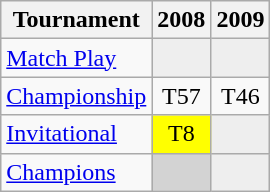<table class="wikitable" style="text-align:center;">
<tr>
<th>Tournament</th>
<th>2008</th>
<th>2009</th>
</tr>
<tr>
<td align="left"><a href='#'>Match Play</a></td>
<td style="background:#eeeeee;"></td>
<td style="background:#eeeeee;"></td>
</tr>
<tr>
<td align="left"><a href='#'>Championship</a></td>
<td>T57</td>
<td>T46</td>
</tr>
<tr>
<td align="left"><a href='#'>Invitational</a></td>
<td style="background:yellow;">T8</td>
<td style="background:#eeeeee;"></td>
</tr>
<tr>
<td align="left"><a href='#'>Champions</a></td>
<td style="background:#D3D3D3;"></td>
<td style="background:#eeeeee;"></td>
</tr>
</table>
